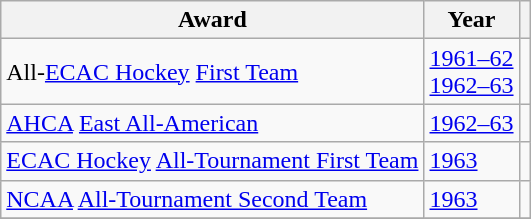<table class="wikitable">
<tr>
<th>Award</th>
<th>Year</th>
<th></th>
</tr>
<tr>
<td>All-<a href='#'>ECAC Hockey</a> <a href='#'>First Team</a></td>
<td><a href='#'>1961–62</a><br><a href='#'>1962–63</a></td>
<td></td>
</tr>
<tr>
<td><a href='#'>AHCA</a> <a href='#'>East All-American</a></td>
<td><a href='#'>1962–63</a></td>
<td></td>
</tr>
<tr>
<td><a href='#'>ECAC Hockey</a> <a href='#'>All-Tournament First Team</a></td>
<td><a href='#'>1963</a></td>
<td></td>
</tr>
<tr>
<td><a href='#'>NCAA</a> <a href='#'>All-Tournament Second Team</a></td>
<td><a href='#'>1963</a></td>
<td></td>
</tr>
<tr>
</tr>
</table>
